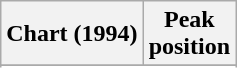<table class="wikitable sortable plainrowheaders" style="text-align:center;">
<tr>
<th scope="col">Chart (1994)</th>
<th scope="col">Peak<br>position</th>
</tr>
<tr>
</tr>
<tr>
</tr>
<tr>
</tr>
<tr>
</tr>
<tr>
</tr>
</table>
